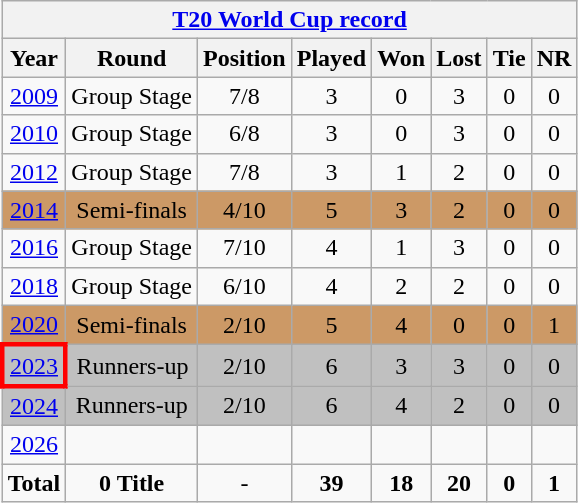<table class="wikitable" style="text-align: center; width=900px;">
<tr>
<th colspan=8><a href='#'>T20 World Cup record</a></th>
</tr>
<tr>
<th>Year</th>
<th>Round</th>
<th>Position</th>
<th>Played</th>
<th>Won</th>
<th>Lost</th>
<th>Tie</th>
<th>NR</th>
</tr>
<tr>
<td> <a href='#'>2009</a></td>
<td>Group Stage</td>
<td>7/8</td>
<td>3</td>
<td>0</td>
<td>3</td>
<td>0</td>
<td>0</td>
</tr>
<tr>
<td> <a href='#'>2010</a></td>
<td>Group Stage</td>
<td>6/8</td>
<td>3</td>
<td>0</td>
<td>3</td>
<td>0</td>
<td>0</td>
</tr>
<tr>
<td> <a href='#'>2012</a></td>
<td>Group Stage </td>
<td>7/8</td>
<td>3</td>
<td>1</td>
<td>2</td>
<td>0</td>
<td>0</td>
</tr>
<tr style="background:#cc9966">
<td> <a href='#'>2014</a></td>
<td>Semi-finals</td>
<td>4/10</td>
<td>5</td>
<td>3</td>
<td>2</td>
<td>0</td>
<td>0</td>
</tr>
<tr>
<td> <a href='#'>2016</a></td>
<td>Group Stage</td>
<td>7/10</td>
<td>4</td>
<td>1</td>
<td>3</td>
<td>0</td>
<td>0</td>
</tr>
<tr>
<td> <a href='#'>2018</a></td>
<td>Group Stage</td>
<td>6/10</td>
<td>4</td>
<td>2</td>
<td>2</td>
<td>0</td>
<td>0</td>
</tr>
<tr style="background:#cc9966">
<td> <a href='#'>2020</a></td>
<td>Semi-finals</td>
<td>2/10</td>
<td>5</td>
<td>4</td>
<td>0</td>
<td>0</td>
<td>1</td>
</tr>
<tr style="background:silver;">
<td style="border: 3px solid red"> <a href='#'>2023</a></td>
<td>Runners-up</td>
<td>2/10</td>
<td>6</td>
<td>3</td>
<td>3</td>
<td>0</td>
<td>0</td>
</tr>
<tr style="background:silver;">
<td> <a href='#'>2024</a></td>
<td>Runners-up</td>
<td>2/10</td>
<td>6</td>
<td>4</td>
<td>2</td>
<td>0</td>
<td>0</td>
</tr>
<tr>
<td> <a href='#'>2026</a></td>
<td></td>
<td></td>
<td></td>
<td></td>
<td></td>
<td></td>
</tr>
<tr>
<td><strong>Total</strong></td>
<td><strong>0 Title</strong></td>
<td>-</td>
<td><strong>39</strong></td>
<td><strong>18</strong></td>
<td><strong>20</strong></td>
<td><strong>0</strong></td>
<td><strong>1</strong></td>
</tr>
</table>
